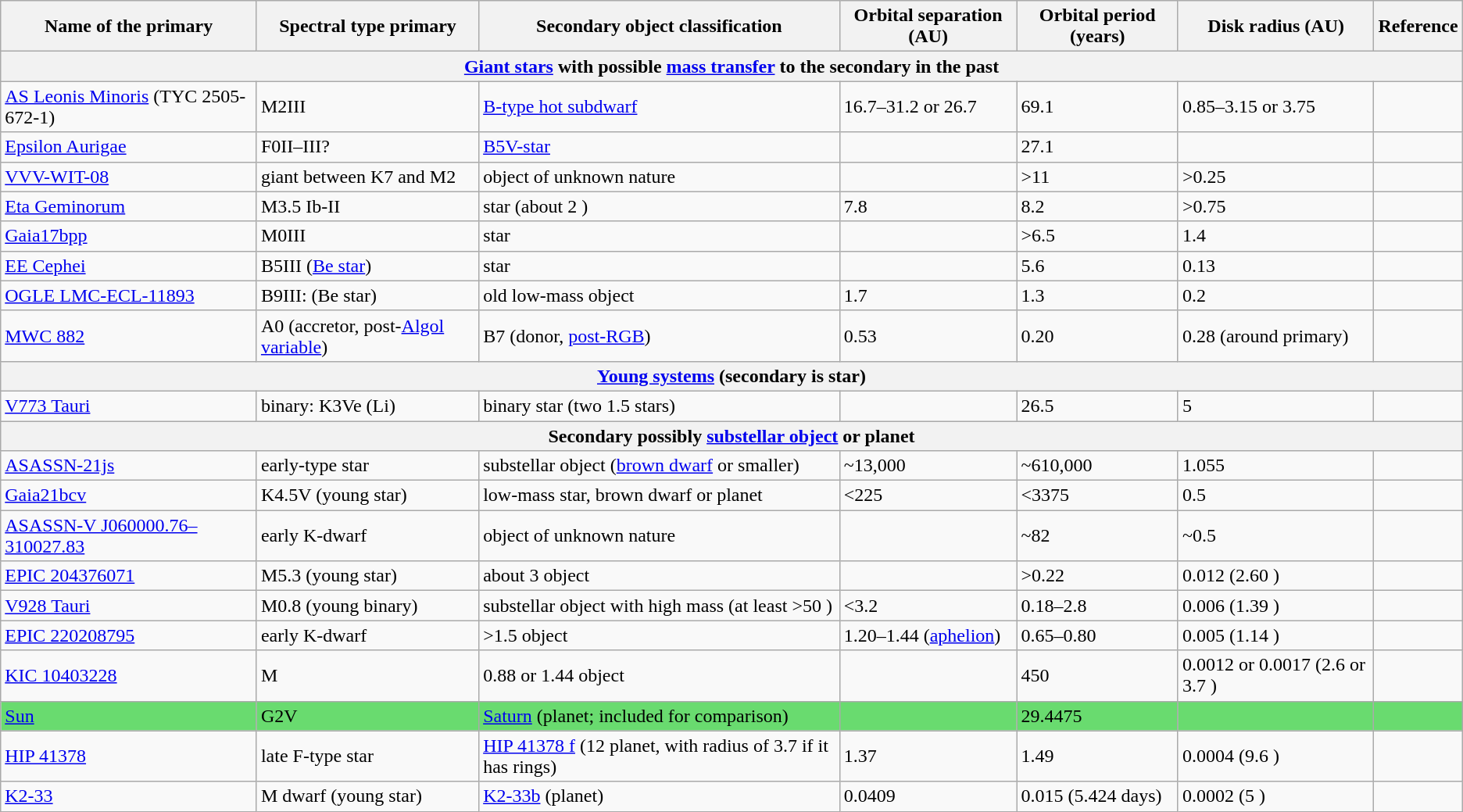<table class="wikitable">
<tr>
<th>Name of the primary</th>
<th>Spectral type primary</th>
<th>Secondary object classification</th>
<th>Orbital separation (AU)</th>
<th>Orbital period (years)</th>
<th>Disk radius (AU)</th>
<th>Reference</th>
</tr>
<tr>
<th colspan="7"><a href='#'>Giant stars</a> with possible <a href='#'>mass transfer</a> to the secondary in the past</th>
</tr>
<tr>
<td><a href='#'>AS Leonis Minoris</a> (TYC 2505-672-1)</td>
<td>M2III</td>
<td><a href='#'>B-type hot subdwarf</a></td>
<td>16.7–31.2 or 26.7</td>
<td>69.1</td>
<td>0.85–3.15 or 3.75</td>
<td></td>
</tr>
<tr>
<td><a href='#'>Epsilon Aurigae</a></td>
<td>F0II–III?</td>
<td><a href='#'>B5V-star</a></td>
<td></td>
<td>27.1</td>
<td></td>
<td></td>
</tr>
<tr>
<td><a href='#'>VVV-WIT-08</a></td>
<td>giant between K7 and M2</td>
<td>object of unknown nature</td>
<td></td>
<td>>11</td>
<td>>0.25</td>
<td></td>
</tr>
<tr>
<td><a href='#'>Eta Geminorum</a></td>
<td>M3.5 Ib-II</td>
<td>star (about 2 )</td>
<td>7.8</td>
<td>8.2</td>
<td>>0.75</td>
<td></td>
</tr>
<tr>
<td><a href='#'>Gaia17bpp</a></td>
<td>M0III</td>
<td>star</td>
<td></td>
<td>>6.5</td>
<td>1.4</td>
<td></td>
</tr>
<tr>
<td><a href='#'>EE Cephei</a></td>
<td>B5III (<a href='#'>Be star</a>)</td>
<td>star</td>
<td></td>
<td>5.6</td>
<td>0.13</td>
<td></td>
</tr>
<tr>
<td><a href='#'>OGLE LMC-ECL-11893</a></td>
<td>B9III: (Be star)</td>
<td>old low-mass object</td>
<td>1.7</td>
<td>1.3</td>
<td>0.2</td>
<td></td>
</tr>
<tr>
<td><a href='#'>MWC 882</a></td>
<td>A0 (accretor, post-<a href='#'>Algol variable</a>)</td>
<td>B7 (donor, <a href='#'>post-RGB</a>)</td>
<td>0.53</td>
<td>0.20</td>
<td>0.28 (around primary)</td>
<td></td>
</tr>
<tr>
<th colspan="7"><a href='#'>Young systems</a> (secondary is star)</th>
</tr>
<tr>
<td><a href='#'>V773 Tauri</a></td>
<td>binary: K3Ve (Li)</td>
<td>binary star (two 1.5  stars)</td>
<td></td>
<td>26.5</td>
<td>5</td>
<td></td>
</tr>
<tr>
<th colspan="7">Secondary possibly <a href='#'>substellar object</a> or planet</th>
</tr>
<tr>
<td><a href='#'>ASASSN-21js</a></td>
<td>early-type star</td>
<td>substellar object (<a href='#'>brown dwarf</a> or smaller)</td>
<td>~13,000</td>
<td>~610,000</td>
<td>1.055</td>
<td></td>
</tr>
<tr>
<td><a href='#'>Gaia21bcv</a></td>
<td>K4.5V (young star)</td>
<td>low-mass star, brown dwarf or planet</td>
<td><225</td>
<td><3375</td>
<td>0.5</td>
<td></td>
</tr>
<tr>
<td><a href='#'>ASASSN-V J060000.76–310027.83</a></td>
<td>early K-dwarf</td>
<td>object of unknown nature</td>
<td></td>
<td>~82</td>
<td>~0.5</td>
<td></td>
</tr>
<tr>
<td><a href='#'>EPIC 204376071</a></td>
<td>M5.3 (young star)</td>
<td>about 3  object</td>
<td></td>
<td>>0.22</td>
<td>0.012 (2.60 )</td>
<td></td>
</tr>
<tr>
<td><a href='#'>V928 Tauri</a></td>
<td>M0.8 (young binary)</td>
<td>substellar object with high mass (at least >50 )</td>
<td><3.2</td>
<td>0.18–2.8</td>
<td>0.006 (1.39 )</td>
<td></td>
</tr>
<tr>
<td><a href='#'>EPIC 220208795</a></td>
<td>early K-dwarf</td>
<td>>1.5  object</td>
<td>1.20–1.44 (<a href='#'>aphelion</a>)</td>
<td>0.65–0.80</td>
<td>0.005 (1.14 )</td>
<td></td>
</tr>
<tr>
<td><a href='#'>KIC 10403228</a></td>
<td>M</td>
<td>0.88 or 1.44  object</td>
<td></td>
<td>450</td>
<td>0.0012 or 0.0017 (2.6 or 3.7 )</td>
<td></td>
</tr>
<tr style="background:#69db6f;">
<td><a href='#'>Sun</a></td>
<td>G2V</td>
<td><a href='#'>Saturn</a> (planet; included for comparison)</td>
<td></td>
<td>29.4475</td>
<td></td>
<td></td>
</tr>
<tr>
<td><a href='#'>HIP 41378</a></td>
<td>late F-type star</td>
<td><a href='#'>HIP 41378 f</a> (12  planet, with radius of  3.7  if it has rings)</td>
<td>1.37</td>
<td>1.49</td>
<td>0.0004 (9.6 )</td>
<td></td>
</tr>
<tr>
<td><a href='#'>K2-33</a></td>
<td>M dwarf (young star)</td>
<td><a href='#'>K2-33b</a> (planet)</td>
<td>0.0409</td>
<td>0.015 (5.424 days)</td>
<td>0.0002 (5 )</td>
<td></td>
</tr>
</table>
